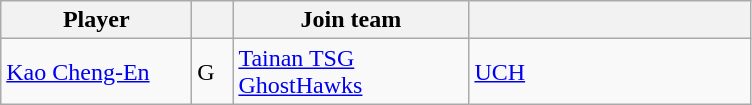<table class="wikitable sortable sortable">
<tr>
<th style="width:120px;">Player</th>
<th style="width:20px;"></th>
<th style="width:150px;">Join team</th>
<th style="width:180px;"></th>
</tr>
<tr>
<td><a href='#'>Kao Cheng-En</a></td>
<td>G</td>
<td><a href='#'>Tainan TSG GhostHawks</a></td>
<td><a href='#'>UCH</a> </td>
</tr>
</table>
